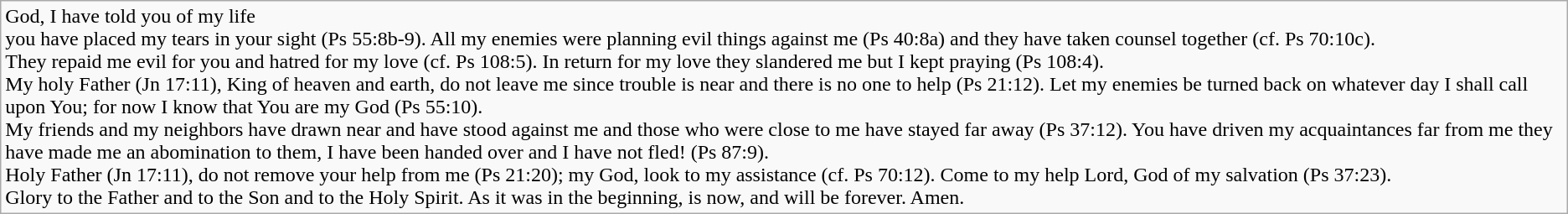<table class="wikitable">
<tr>
<td>God, I have told you of my life<br>you have placed my tears in your sight (Ps 55:8b-9).
All my enemies were planning evil things against me (Ps 40:8a)
and they have taken counsel together (cf. Ps 70:10c).<br>They repaid me evil for you
and hatred for my love (cf. Ps 108:5).
In return for my love they slandered me
but I kept praying (Ps 108:4).<br>My holy Father (Jn 17:11), King of heaven and earth, do not leave me
since trouble is near and there is no one to help (Ps 21:12).
Let my enemies be turned back
on whatever day I shall call upon You; for now I know that You are my God (Ps 55:10).<br>My friends and my neighbors have drawn near and have stood against me
and those who were close to me have stayed far away (Ps 37:12).
You have driven my acquaintances far from me
they have made me an abomination to them, I have been handed over and I have not fled! (Ps 87:9).<br>Holy Father (Jn 17:11), do not remove your help from me (Ps 21:20);
my God, look to my assistance (cf. Ps 70:12).
Come to my help
Lord, God of my salvation (Ps 37:23).<br>Glory to the Father and to the Son
and to the Holy Spirit.
As it was in the beginning, is now,
and will be forever. Amen.</td>
</tr>
</table>
